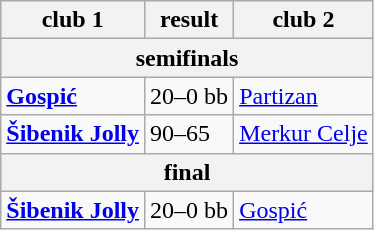<table class="wikitable">
<tr>
<th>club 1</th>
<th>result</th>
<th>club 2</th>
</tr>
<tr>
<th colspan="3">semifinals</th>
</tr>
<tr>
<td> <strong><a href='#'>Gospić</a></strong></td>
<td>20–0 bb</td>
<td> <a href='#'>Partizan</a></td>
</tr>
<tr>
<td> <strong><a href='#'>Šibenik Jolly</a></strong></td>
<td>90–65</td>
<td> <a href='#'>Merkur Celje</a></td>
</tr>
<tr>
<th colspan="3">final</th>
</tr>
<tr>
<td> <strong><a href='#'>Šibenik Jolly</a></strong></td>
<td>20–0 bb</td>
<td> <a href='#'>Gospić</a></td>
</tr>
</table>
